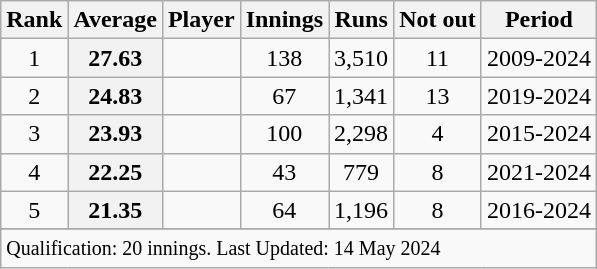<table class="wikitable plainrowheaders sortable">
<tr>
<th scope=col>Rank</th>
<th scope=col>Average</th>
<th scope=col>Player</th>
<th scope=col>Innings</th>
<th scope=col>Runs</th>
<th scope=col>Not out</th>
<th scope=col>Period</th>
</tr>
<tr>
<td align=center>1</td>
<th scope=row style=text-align:center;>27.63</th>
<td></td>
<td align=center>138</td>
<td align=center>3,510</td>
<td align=center>11</td>
<td>2009-2024</td>
</tr>
<tr>
<td align=center>2</td>
<th scope=row style=text-align:center;>24.83</th>
<td></td>
<td align=center>67</td>
<td align=center>1,341</td>
<td align=center>13</td>
<td>2019-2024</td>
</tr>
<tr>
<td align=center>3</td>
<th scope=row style=text-align:center;>23.93</th>
<td></td>
<td align=center>100</td>
<td align=center>2,298</td>
<td align=center>4</td>
<td>2015-2024</td>
</tr>
<tr>
<td align=center>4</td>
<th scope=row style=text-align:center;>22.25</th>
<td></td>
<td align=center>43</td>
<td align=center>779</td>
<td align=center>8</td>
<td>2021-2024</td>
</tr>
<tr>
<td align=center>5</td>
<th scope=row style=text-align:center;>21.35</th>
<td></td>
<td align=center>64</td>
<td align=center>1,196</td>
<td align=center>8</td>
<td>2016-2024</td>
</tr>
<tr>
</tr>
<tr class=sortbottom>
<td colspan=7><small>Qualification: 20 innings. Last Updated: 14 May 2024</small></td>
</tr>
</table>
